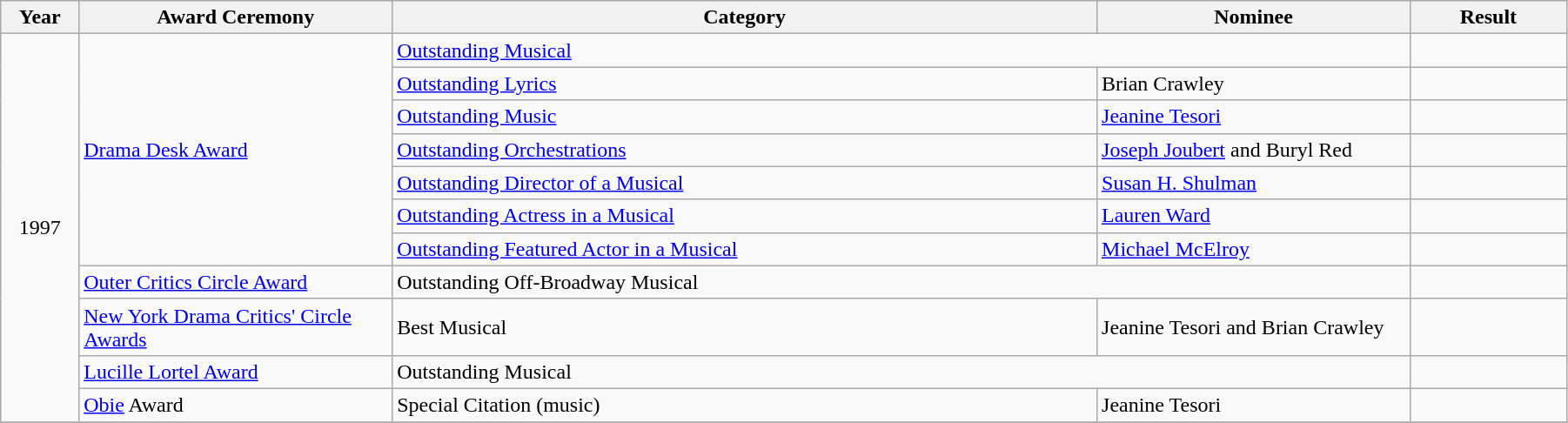<table class="wikitable" style="width:95%;">
<tr>
<th style="width:5%;">Year</th>
<th style="width:20%;">Award Ceremony</th>
<th style="width:45%;">Category</th>
<th style="width:20%;">Nominee</th>
<th style="width:10%;">Result</th>
</tr>
<tr>
<td rowspan="11" style="text-align:center;">1997</td>
<td rowspan="7"><a href='#'>Drama Desk Award</a></td>
<td colspan="2"><a href='#'>Outstanding Musical</a></td>
<td></td>
</tr>
<tr>
<td><a href='#'>Outstanding Lyrics</a></td>
<td>Brian Crawley</td>
<td></td>
</tr>
<tr>
<td><a href='#'>Outstanding Music</a></td>
<td><a href='#'>Jeanine Tesori</a></td>
<td></td>
</tr>
<tr>
<td><a href='#'>Outstanding Orchestrations</a></td>
<td><a href='#'>Joseph Joubert</a> and Buryl Red</td>
<td></td>
</tr>
<tr>
<td><a href='#'>Outstanding Director of a Musical</a></td>
<td><a href='#'>Susan H. Shulman</a></td>
<td></td>
</tr>
<tr>
<td><a href='#'>Outstanding Actress in a Musical</a></td>
<td><a href='#'>Lauren Ward</a></td>
<td></td>
</tr>
<tr>
<td><a href='#'>Outstanding Featured Actor in a Musical</a></td>
<td><a href='#'>Michael McElroy</a></td>
<td></td>
</tr>
<tr>
<td rowspan="1"><a href='#'>Outer Critics Circle Award</a></td>
<td colspan="2">Outstanding Off-Broadway Musical</td>
<td></td>
</tr>
<tr>
<td rowspan="1"><a href='#'> New York Drama Critics' Circle Awards</a></td>
<td>Best Musical</td>
<td>Jeanine Tesori and Brian Crawley</td>
<td></td>
</tr>
<tr>
<td rowspan="1"><a href='#'>Lucille Lortel Award</a></td>
<td colspan="2">Outstanding Musical</td>
<td></td>
</tr>
<tr>
<td rowspan="1"><a href='#'>Obie</a> Award</td>
<td colspan="1">Special Citation (music)</td>
<td colspan="1">Jeanine Tesori</td>
<td></td>
</tr>
<tr>
</tr>
</table>
